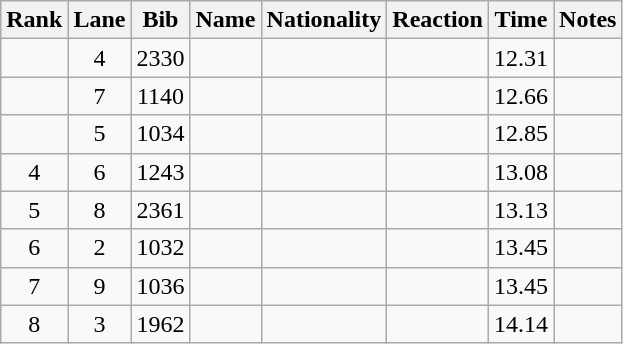<table class="wikitable sortable" style="text-align:center">
<tr>
<th>Rank</th>
<th>Lane</th>
<th>Bib</th>
<th>Name</th>
<th>Nationality</th>
<th>Reaction</th>
<th>Time</th>
<th>Notes</th>
</tr>
<tr>
<td></td>
<td>4</td>
<td>2330</td>
<td align=left></td>
<td align=left></td>
<td></td>
<td>12.31</td>
<td></td>
</tr>
<tr>
<td></td>
<td>7</td>
<td>1140</td>
<td align=left></td>
<td align=left></td>
<td></td>
<td>12.66</td>
<td></td>
</tr>
<tr>
<td></td>
<td>5</td>
<td>1034</td>
<td align=left></td>
<td align=left></td>
<td></td>
<td>12.85</td>
<td></td>
</tr>
<tr>
<td>4</td>
<td>6</td>
<td>1243</td>
<td align=left></td>
<td align=left></td>
<td></td>
<td>13.08</td>
<td></td>
</tr>
<tr>
<td>5</td>
<td>8</td>
<td>2361</td>
<td align=left></td>
<td align=left></td>
<td></td>
<td>13.13</td>
<td></td>
</tr>
<tr>
<td>6</td>
<td>2</td>
<td>1032</td>
<td align=left></td>
<td align=left></td>
<td></td>
<td>13.45</td>
<td></td>
</tr>
<tr>
<td>7</td>
<td>9</td>
<td>1036</td>
<td align=left></td>
<td align=left></td>
<td></td>
<td>13.45</td>
<td></td>
</tr>
<tr>
<td>8</td>
<td>3</td>
<td>1962</td>
<td align=left></td>
<td align=left></td>
<td></td>
<td>14.14</td>
<td></td>
</tr>
</table>
